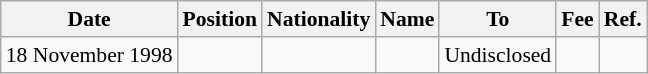<table class="wikitable" style="text-align:center; font-size:90%; ">
<tr>
<th>Date</th>
<th>Position</th>
<th>Nationality</th>
<th>Name</th>
<th>To</th>
<th>Fee</th>
<th>Ref.</th>
</tr>
<tr>
<td>18 November 1998</td>
<td></td>
<td></td>
<td></td>
<td>Undisclosed</td>
<td></td>
</tr>
</table>
